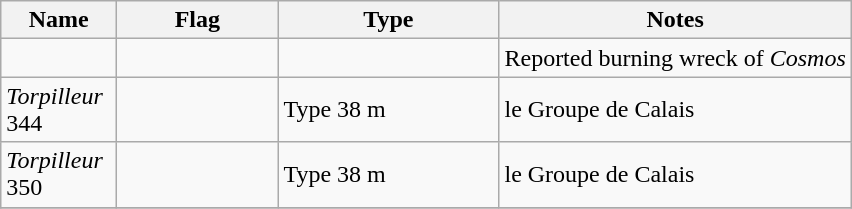<table class="wikitable sortable">
<tr>
<th scope="col" width="70px">Name</th>
<th scope="col" width="100px">Flag</th>
<th scope="col" width="140px">Type</th>
<th>Notes</th>
</tr>
<tr>
<td align="left"></td>
<td align="left"></td>
<td align="left"></td>
<td align="left">Reported burning wreck of <em>Cosmos</em></td>
</tr>
<tr>
<td align="left"><em>Torpilleur</em> 344</td>
<td align="left"></td>
<td align="left">Type 38 m</td>
<td align="left">le Groupe de Calais</td>
</tr>
<tr>
<td align="left"><em>Torpilleur</em> 350</td>
<td align="left"></td>
<td align="left">Type 38 m</td>
<td align="left">le Groupe de Calais</td>
</tr>
<tr>
</tr>
</table>
